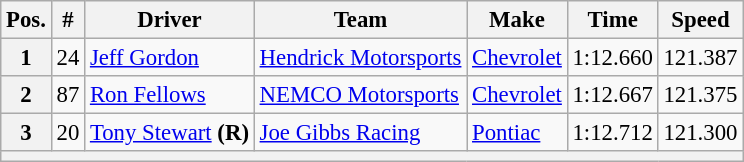<table class="wikitable" style="font-size:95%">
<tr>
<th>Pos.</th>
<th>#</th>
<th>Driver</th>
<th>Team</th>
<th>Make</th>
<th>Time</th>
<th>Speed</th>
</tr>
<tr>
<th>1</th>
<td>24</td>
<td><a href='#'>Jeff Gordon</a></td>
<td><a href='#'>Hendrick Motorsports</a></td>
<td><a href='#'>Chevrolet</a></td>
<td>1:12.660</td>
<td>121.387</td>
</tr>
<tr>
<th>2</th>
<td>87</td>
<td><a href='#'>Ron Fellows</a></td>
<td><a href='#'>NEMCO Motorsports</a></td>
<td><a href='#'>Chevrolet</a></td>
<td>1:12.667</td>
<td>121.375</td>
</tr>
<tr>
<th>3</th>
<td>20</td>
<td><a href='#'>Tony Stewart</a> <strong>(R)</strong></td>
<td><a href='#'>Joe Gibbs Racing</a></td>
<td><a href='#'>Pontiac</a></td>
<td>1:12.712</td>
<td>121.300</td>
</tr>
<tr>
<th colspan="7"></th>
</tr>
</table>
